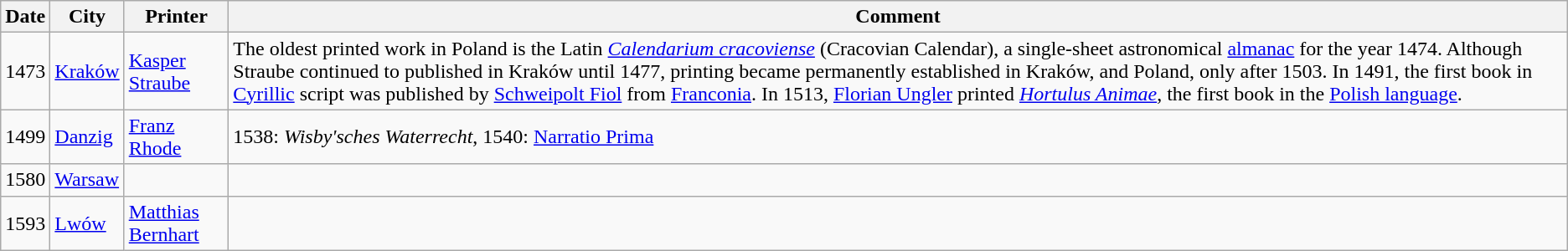<table class="wikitable">
<tr>
<th>Date</th>
<th>City</th>
<th>Printer</th>
<th>Comment</th>
</tr>
<tr>
<td>1473</td>
<td><a href='#'>Kraków</a></td>
<td><a href='#'>Kasper Straube</a></td>
<td>The oldest printed work in Poland is the Latin <em><a href='#'>Calendarium cracoviense</a></em> (Cracovian Calendar), a single-sheet astronomical <a href='#'>almanac</a> for the year 1474. Although Straube continued to published in Kraków until 1477, printing became permanently established in Kraków, and Poland, only after 1503. In 1491, the first book in <a href='#'>Cyrillic</a> script was published by <a href='#'>Schweipolt Fiol</a> from <a href='#'>Franconia</a>. In 1513, <a href='#'>Florian Ungler</a> printed <em><a href='#'>Hortulus Animae</a></em>, the first book in the <a href='#'>Polish language</a>.</td>
</tr>
<tr>
<td>1499</td>
<td><a href='#'>Danzig</a></td>
<td><a href='#'>Franz Rhode</a></td>
<td>1538: <em>Wisby'sches Waterrecht</em>, 1540: <a href='#'>Narratio Prima</a></td>
</tr>
<tr>
<td>1580</td>
<td><a href='#'>Warsaw</a></td>
<td></td>
<td></td>
</tr>
<tr>
<td>1593</td>
<td><a href='#'>Lwów</a></td>
<td><a href='#'>Matthias Bernhart</a></td>
<td></td>
</tr>
</table>
